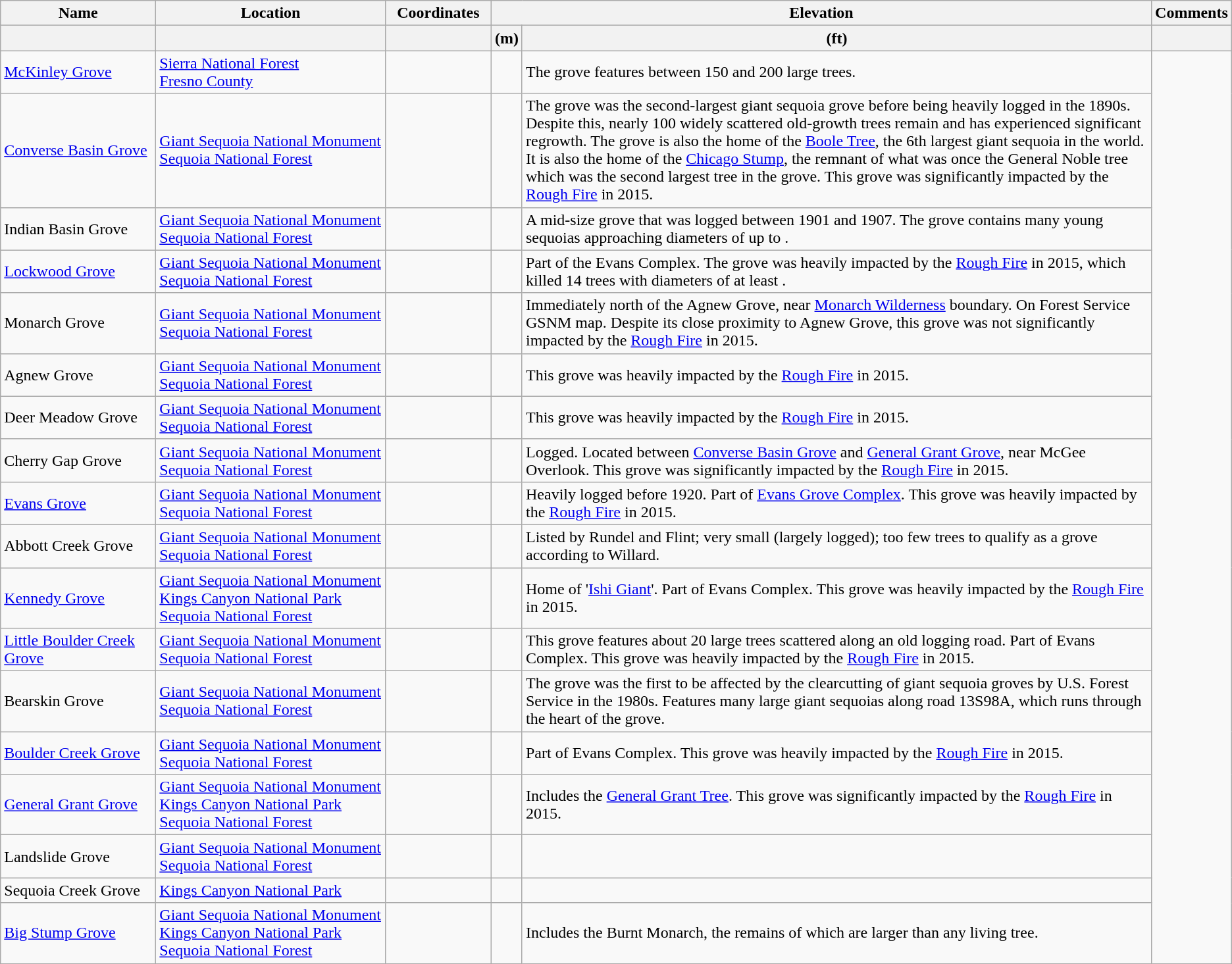<table class="wikitable">
<tr>
<th width=150>Name</th>
<th width=225>Location</th>
<th width=100>Coordinates</th>
<th colspan=2>Elevation</th>
<th>Comments</th>
</tr>
<tr>
<th></th>
<th></th>
<th></th>
<th>(m)</th>
<th>(ft)</th>
<th></th>
</tr>
<tr>
<td><a href='#'>McKinley Grove</a></td>
<td><a href='#'>Sierra National Forest</a><br><a href='#'>Fresno County</a></td>
<td></td>
<td></td>
<td>The grove features between 150 and 200 large trees.</td>
</tr>
<tr>
<td><a href='#'>Converse Basin Grove</a></td>
<td><a href='#'>Giant Sequoia National Monument</a><br><a href='#'>Sequoia National Forest</a></td>
<td></td>
<td></td>
<td>The grove was the second-largest giant sequoia grove before being heavily logged in the 1890s. Despite this, nearly 100 widely scattered old-growth trees remain and has experienced significant regrowth. The grove is also the home of the <a href='#'>Boole Tree</a>, the 6th largest giant sequoia in the world. It is also the home of the <a href='#'>Chicago Stump</a>, the remnant of what was once the General Noble tree which was the second largest tree in the grove. This grove was significantly impacted by the <a href='#'>Rough Fire</a> in 2015.</td>
</tr>
<tr>
<td>Indian Basin Grove</td>
<td><a href='#'>Giant Sequoia National Monument</a><br><a href='#'>Sequoia National Forest</a></td>
<td></td>
<td></td>
<td>A mid-size grove that was logged between 1901 and 1907. The grove contains many young sequoias approaching diameters of up to .</td>
</tr>
<tr>
<td><a href='#'>Lockwood Grove</a></td>
<td><a href='#'>Giant Sequoia National Monument</a><br><a href='#'>Sequoia National Forest</a></td>
<td></td>
<td></td>
<td>Part of the Evans Complex. The grove was heavily impacted by the <a href='#'>Rough Fire</a> in 2015, which killed 14 trees with diameters of at least .</td>
</tr>
<tr>
<td>Monarch Grove</td>
<td><a href='#'>Giant Sequoia National Monument</a><br><a href='#'>Sequoia National Forest</a></td>
<td></td>
<td></td>
<td>Immediately north of the Agnew Grove, near <a href='#'>Monarch Wilderness</a> boundary. On Forest Service GSNM map. Despite its close proximity to Agnew Grove, this grove was not significantly impacted by the <a href='#'>Rough Fire</a> in 2015.</td>
</tr>
<tr>
<td>Agnew Grove</td>
<td><a href='#'>Giant Sequoia National Monument</a><br><a href='#'>Sequoia National Forest</a></td>
<td></td>
<td></td>
<td>This grove was heavily impacted by the <a href='#'>Rough Fire</a> in 2015.</td>
</tr>
<tr>
<td>Deer Meadow Grove</td>
<td><a href='#'>Giant Sequoia National Monument</a><br><a href='#'>Sequoia National Forest</a></td>
<td></td>
<td></td>
<td>This grove was heavily impacted by the <a href='#'>Rough Fire</a> in 2015.</td>
</tr>
<tr>
<td>Cherry Gap Grove</td>
<td><a href='#'>Giant Sequoia National Monument</a><br><a href='#'>Sequoia National Forest</a></td>
<td></td>
<td></td>
<td>Logged. Located between <a href='#'>Converse Basin Grove</a> and <a href='#'>General Grant Grove</a>, near McGee Overlook. This grove was significantly impacted by the <a href='#'>Rough Fire</a> in 2015.</td>
</tr>
<tr>
<td><a href='#'>Evans Grove</a></td>
<td><a href='#'>Giant Sequoia National Monument</a><br><a href='#'>Sequoia National Forest</a></td>
<td></td>
<td></td>
<td>Heavily logged before 1920. Part of <a href='#'>Evans Grove Complex</a>. This grove was heavily impacted by the <a href='#'>Rough Fire</a> in 2015.</td>
</tr>
<tr>
<td>Abbott Creek Grove</td>
<td><a href='#'>Giant Sequoia National Monument</a><br><a href='#'>Sequoia National Forest</a></td>
<td></td>
<td></td>
<td>Listed by Rundel and Flint; very small (largely logged); too few trees to qualify as a grove according to Willard.</td>
</tr>
<tr>
<td><a href='#'>Kennedy Grove</a></td>
<td><a href='#'>Giant Sequoia National Monument</a><br><a href='#'>Kings Canyon National Park</a><br><a href='#'>Sequoia National Forest</a></td>
<td></td>
<td></td>
<td>Home of '<a href='#'>Ishi Giant</a>'. Part of Evans Complex. This grove was heavily impacted by the <a href='#'>Rough Fire</a> in 2015.</td>
</tr>
<tr>
<td><a href='#'>Little Boulder Creek Grove</a></td>
<td><a href='#'>Giant Sequoia National Monument</a><br><a href='#'>Sequoia National Forest</a></td>
<td></td>
<td></td>
<td>This grove features about 20 large trees scattered along an old logging road. Part of Evans Complex. This grove was heavily impacted by the <a href='#'>Rough Fire</a> in 2015.</td>
</tr>
<tr>
<td>Bearskin Grove</td>
<td><a href='#'>Giant Sequoia National Monument</a><br><a href='#'>Sequoia National Forest</a></td>
<td></td>
<td></td>
<td>The grove was the first to be affected by the clearcutting of giant sequoia groves by U.S. Forest Service in the 1980s. Features many large giant sequoias along road 13S98A, which runs through the heart of the grove.</td>
</tr>
<tr>
<td><a href='#'>Boulder Creek Grove</a></td>
<td><a href='#'>Giant Sequoia National Monument</a><br><a href='#'>Sequoia National Forest</a></td>
<td></td>
<td></td>
<td>Part of Evans Complex. This grove was heavily impacted by the <a href='#'>Rough Fire</a> in 2015.</td>
</tr>
<tr>
<td><a href='#'>General Grant Grove</a></td>
<td><a href='#'>Giant Sequoia National Monument</a><br><a href='#'>Kings Canyon National Park</a><br><a href='#'>Sequoia National Forest</a></td>
<td></td>
<td></td>
<td>Includes the <a href='#'>General Grant Tree</a>. This grove was significantly impacted by the <a href='#'>Rough Fire</a> in 2015.</td>
</tr>
<tr>
<td>Landslide Grove</td>
<td><a href='#'>Giant Sequoia National Monument</a><br><a href='#'>Sequoia National Forest</a></td>
<td></td>
<td></td>
<td></td>
</tr>
<tr>
<td>Sequoia Creek Grove</td>
<td><a href='#'>Kings Canyon National Park</a></td>
<td></td>
<td></td>
<td></td>
</tr>
<tr>
<td><a href='#'>Big Stump Grove</a></td>
<td><a href='#'>Giant Sequoia National Monument</a><br><a href='#'>Kings Canyon National Park</a><br><a href='#'>Sequoia National Forest</a></td>
<td></td>
<td></td>
<td>Includes the Burnt Monarch, the remains of which are larger than any living tree.</td>
</tr>
</table>
